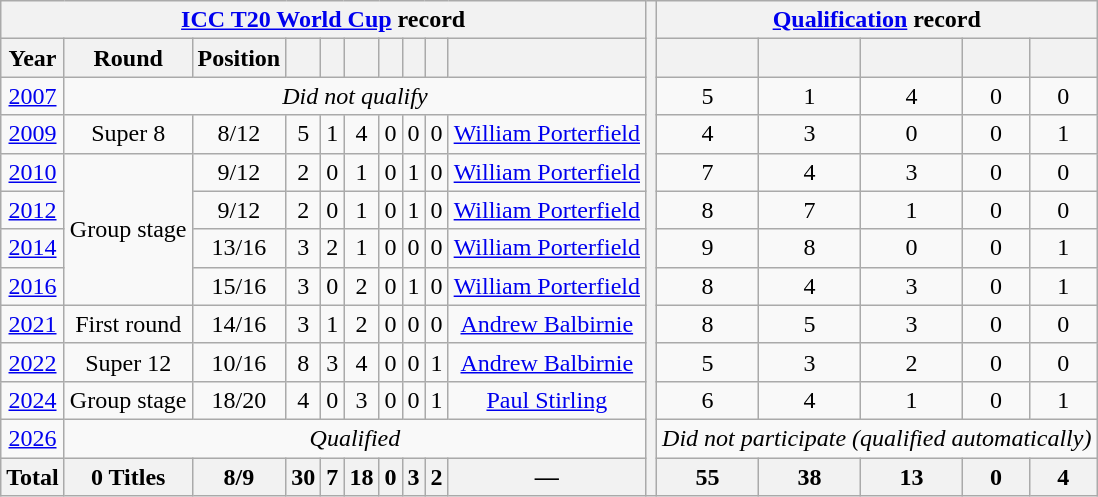<table class="wikitable" style="text-align: center;">
<tr>
<th colspan=10><a href='#'>ICC T20 World Cup</a> record</th>
<th rowspan="14"></th>
<th colspan=5><a href='#'>Qualification</a> record</th>
</tr>
<tr>
<th scope="col">Year</th>
<th scope="col">Round</th>
<th scope="col">Position</th>
<th scope="col"></th>
<th scope="col"></th>
<th scope="col"></th>
<th scope="col"></th>
<th scope="col"></th>
<th scope="col"></th>
<th scope="col"></th>
<th scope="col"></th>
<th scope="col"></th>
<th scope="col"></th>
<th scope="col"></th>
<th scope="col"></th>
</tr>
<tr>
<td> <a href='#'>2007</a></td>
<td colspan="9"><em>Did not qualify</em></td>
<td>5</td>
<td>1</td>
<td>4</td>
<td>0</td>
<td>0</td>
</tr>
<tr>
<td> <a href='#'>2009</a></td>
<td>Super 8</td>
<td>8/12</td>
<td>5</td>
<td>1</td>
<td>4</td>
<td>0</td>
<td>0</td>
<td>0</td>
<td><a href='#'>William Porterfield</a></td>
<td>4</td>
<td>3</td>
<td>0</td>
<td>0</td>
<td>1</td>
</tr>
<tr>
<td> <a href='#'>2010</a></td>
<td rowspan="4">Group stage</td>
<td>9/12</td>
<td>2</td>
<td>0</td>
<td>1</td>
<td>0</td>
<td>1</td>
<td>0</td>
<td><a href='#'>William Porterfield</a></td>
<td>7</td>
<td>4</td>
<td>3</td>
<td>0</td>
<td>0</td>
</tr>
<tr>
<td> <a href='#'>2012</a></td>
<td>9/12</td>
<td>2</td>
<td>0</td>
<td>1</td>
<td>0</td>
<td>1</td>
<td>0</td>
<td><a href='#'>William Porterfield</a></td>
<td>8</td>
<td>7</td>
<td>1</td>
<td>0</td>
<td>0</td>
</tr>
<tr>
<td> <a href='#'>2014</a></td>
<td>13/16</td>
<td>3</td>
<td>2</td>
<td>1</td>
<td>0</td>
<td>0</td>
<td>0</td>
<td><a href='#'>William Porterfield</a></td>
<td>9</td>
<td>8</td>
<td>0</td>
<td>0</td>
<td>1</td>
</tr>
<tr>
<td> <a href='#'>2016</a></td>
<td>15/16</td>
<td>3</td>
<td>0</td>
<td>2</td>
<td>0</td>
<td>1</td>
<td>0</td>
<td><a href='#'>William Porterfield</a></td>
<td>8</td>
<td>4</td>
<td>3</td>
<td>0</td>
<td>1</td>
</tr>
<tr>
<td>  <a href='#'>2021</a></td>
<td>First round</td>
<td>14/16</td>
<td>3</td>
<td>1</td>
<td>2</td>
<td>0</td>
<td>0</td>
<td>0</td>
<td><a href='#'>Andrew Balbirnie</a></td>
<td>8</td>
<td>5</td>
<td>3</td>
<td>0</td>
<td>0</td>
</tr>
<tr>
<td> <a href='#'>2022</a></td>
<td>Super 12</td>
<td>10/16</td>
<td>8</td>
<td>3</td>
<td>4</td>
<td>0</td>
<td>0</td>
<td>1</td>
<td><a href='#'>Andrew Balbirnie</a></td>
<td>5</td>
<td>3</td>
<td>2</td>
<td>0</td>
<td>0</td>
</tr>
<tr>
<td>  <a href='#'>2024</a></td>
<td>Group stage</td>
<td>18/20</td>
<td>4</td>
<td>0</td>
<td>3</td>
<td>0</td>
<td>0</td>
<td>1</td>
<td><a href='#'>Paul Stirling</a></td>
<td>6</td>
<td>4</td>
<td>1</td>
<td>0</td>
<td>1</td>
</tr>
<tr>
<td>  <a href='#'>2026</a></td>
<td colspan=9><em>Qualified</em></td>
<td colspan=5><em>Did not participate (qualified automatically)</em></td>
</tr>
<tr>
<th><strong>Total</strong></th>
<th><strong>0 Titles</strong></th>
<th><strong>8/9</strong></th>
<th><strong>30</strong></th>
<th><strong>7</strong></th>
<th><strong>18</strong></th>
<th><strong>0</strong></th>
<th><strong>3</strong></th>
<th><strong>2</strong></th>
<th>—</th>
<th><strong>55</strong></th>
<th><strong>38</strong></th>
<th><strong>13</strong></th>
<th><strong>0</strong></th>
<th><strong>4</strong></th>
</tr>
</table>
